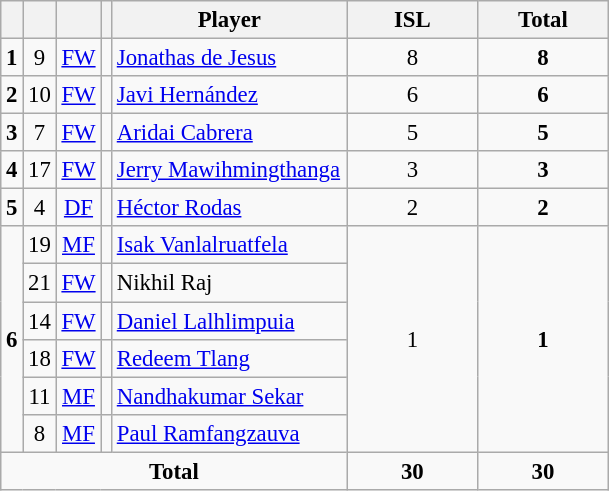<table class="wikitable" style="font-size: 95%; text-align: center;">
<tr>
<th rowspan="1" !width=15></th>
<th rowspan="1" !width=15></th>
<th rowspan="1" !width=15></th>
<th rowspan="1" !width=15></th>
<th width=150>Player</th>
<th width=80>ISL</th>
<th width=80>Total</th>
</tr>
<tr>
<td rowspan=1><strong>1</strong></td>
<td>9</td>
<td><a href='#'>FW</a></td>
<td></td>
<td align=left><a href='#'>Jonathas de Jesus</a></td>
<td>8</td>
<td><strong>8</strong></td>
</tr>
<tr>
<td rowspan=1><strong>2</strong></td>
<td>10</td>
<td><a href='#'>FW</a></td>
<td></td>
<td align=left><a href='#'>Javi Hernández</a></td>
<td>6</td>
<td><strong>6</strong></td>
</tr>
<tr>
<td rowspan=1><strong>3</strong></td>
<td>7</td>
<td><a href='#'>FW</a></td>
<td></td>
<td align=left><a href='#'>Aridai Cabrera</a></td>
<td>5</td>
<td><strong>5</strong></td>
</tr>
<tr>
<td rowspan=1><strong>4</strong></td>
<td>17</td>
<td><a href='#'>FW</a></td>
<td></td>
<td align=left><a href='#'>Jerry Mawihmingthanga</a></td>
<td>3</td>
<td><strong>3</strong></td>
</tr>
<tr>
<td rowspan=1><strong>5</strong></td>
<td>4</td>
<td><a href='#'>DF</a></td>
<td></td>
<td align=left><a href='#'>Héctor Rodas</a></td>
<td>2</td>
<td><strong>2</strong></td>
</tr>
<tr>
<td rowspan=6><strong>6</strong></td>
<td>19</td>
<td><a href='#'>MF</a></td>
<td></td>
<td align=left><a href='#'>Isak Vanlalruatfela</a></td>
<td rowspan=6>1</td>
<td rowspan=6><strong>1</strong></td>
</tr>
<tr>
<td>21</td>
<td><a href='#'>FW</a></td>
<td></td>
<td align=left>Nikhil Raj</td>
</tr>
<tr>
<td>14</td>
<td><a href='#'>FW</a></td>
<td></td>
<td align=left><a href='#'>Daniel Lalhlimpuia</a></td>
</tr>
<tr>
<td>18</td>
<td><a href='#'>FW</a></td>
<td></td>
<td align=left><a href='#'>Redeem Tlang</a></td>
</tr>
<tr>
<td>11</td>
<td><a href='#'>MF</a></td>
<td></td>
<td align=left><a href='#'>Nandhakumar Sekar</a></td>
</tr>
<tr>
<td>8</td>
<td><a href='#'>MF</a></td>
<td></td>
<td align=left><a href='#'>Paul Ramfangzauva</a></td>
</tr>
<tr>
<td colspan="5"><strong>Total</strong></td>
<td><strong>30</strong></td>
<td><strong>30</strong></td>
</tr>
</table>
